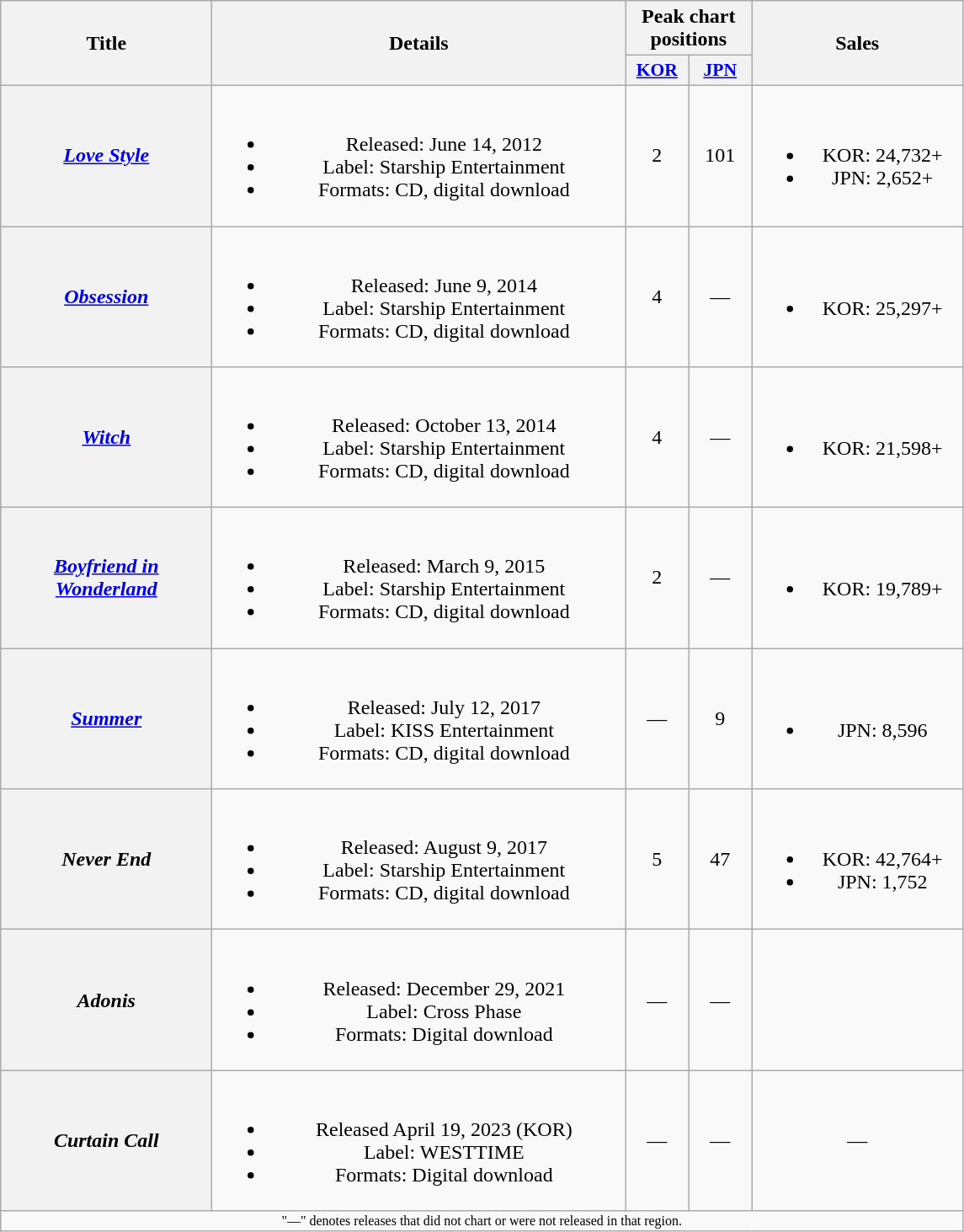<table class="wikitable plainrowheaders" style="text-align:center;">
<tr>
<th scope="col" rowspan="2" style="width:10em;">Title</th>
<th scope="col" rowspan="2" style="width:20em;">Details</th>
<th scope="col" colspan="2">Peak chart positions</th>
<th scope="col" rowspan="2" style="width:10em;">Sales</th>
</tr>
<tr>
<th scope="col" style="width:3em;font-size:90%;"><a href='#'>KOR</a><br></th>
<th scope="col" style="width:3em;font-size:90%;"><a href='#'>JPN</a><br></th>
</tr>
<tr>
<th scope="row"><em><a href='#'>Love Style</a></em></th>
<td><br><ul><li>Released: June 14, 2012 </li><li>Label: Starship Entertainment</li><li>Formats: CD, digital download</li></ul></td>
<td>2</td>
<td>101</td>
<td><br><ul><li>KOR: 24,732+</li><li>JPN: 2,652+</li></ul></td>
</tr>
<tr>
<th scope="row"><em><a href='#'>Obsession</a></em></th>
<td><br><ul><li>Released: June 9, 2014 </li><li>Label: Starship Entertainment</li><li>Formats: CD, digital download</li></ul></td>
<td>4</td>
<td>—</td>
<td><br><ul><li>KOR: 25,297+</li></ul></td>
</tr>
<tr>
<th scope="row"><em><a href='#'>Witch</a></em></th>
<td><br><ul><li>Released: October 13, 2014 </li><li>Label: Starship Entertainment</li><li>Formats: CD, digital download</li></ul></td>
<td>4</td>
<td>—</td>
<td><br><ul><li>KOR: 21,598+</li></ul></td>
</tr>
<tr>
<th scope="row"><em><a href='#'>Boyfriend in Wonderland</a></em></th>
<td><br><ul><li>Released: March 9, 2015 </li><li>Label: Starship Entertainment</li><li>Formats: CD, digital download</li></ul></td>
<td>2</td>
<td>—</td>
<td><br><ul><li>KOR: 19,789+</li></ul></td>
</tr>
<tr>
<th scope="row"><em><a href='#'>Summer</a></em></th>
<td><br><ul><li>Released: July 12, 2017 </li><li>Label: KISS Entertainment</li><li>Formats: CD, digital download</li></ul></td>
<td>—</td>
<td>9</td>
<td><br><ul><li>JPN: 8,596</li></ul></td>
</tr>
<tr>
<th scope="row"><em>Never End</em></th>
<td><br><ul><li>Released: August 9, 2017 </li><li>Label: Starship Entertainment</li><li>Formats: CD, digital download</li></ul></td>
<td>5</td>
<td>47</td>
<td><br><ul><li>KOR: 42,764+</li><li>JPN: 1,752</li></ul></td>
</tr>
<tr>
<th scope="row"><em>Adonis</em></th>
<td><br><ul><li>Released: December 29, 2021 </li><li>Label: Cross Phase</li><li>Formats: Digital download</li></ul></td>
<td>—</td>
<td>—</td>
<td></td>
</tr>
<tr>
<th scope="row"><em>Curtain Call</em></th>
<td><br><ul><li>Released April 19, 2023 (KOR)</li><li>Label: WESTTIME</li><li>Formats: Digital download</li></ul></td>
<td>—</td>
<td>—</td>
<td>—</td>
</tr>
<tr>
<td colspan="5" style="font-size:8pt;">"—" denotes releases that did not chart or were not released in that region.</td>
</tr>
</table>
